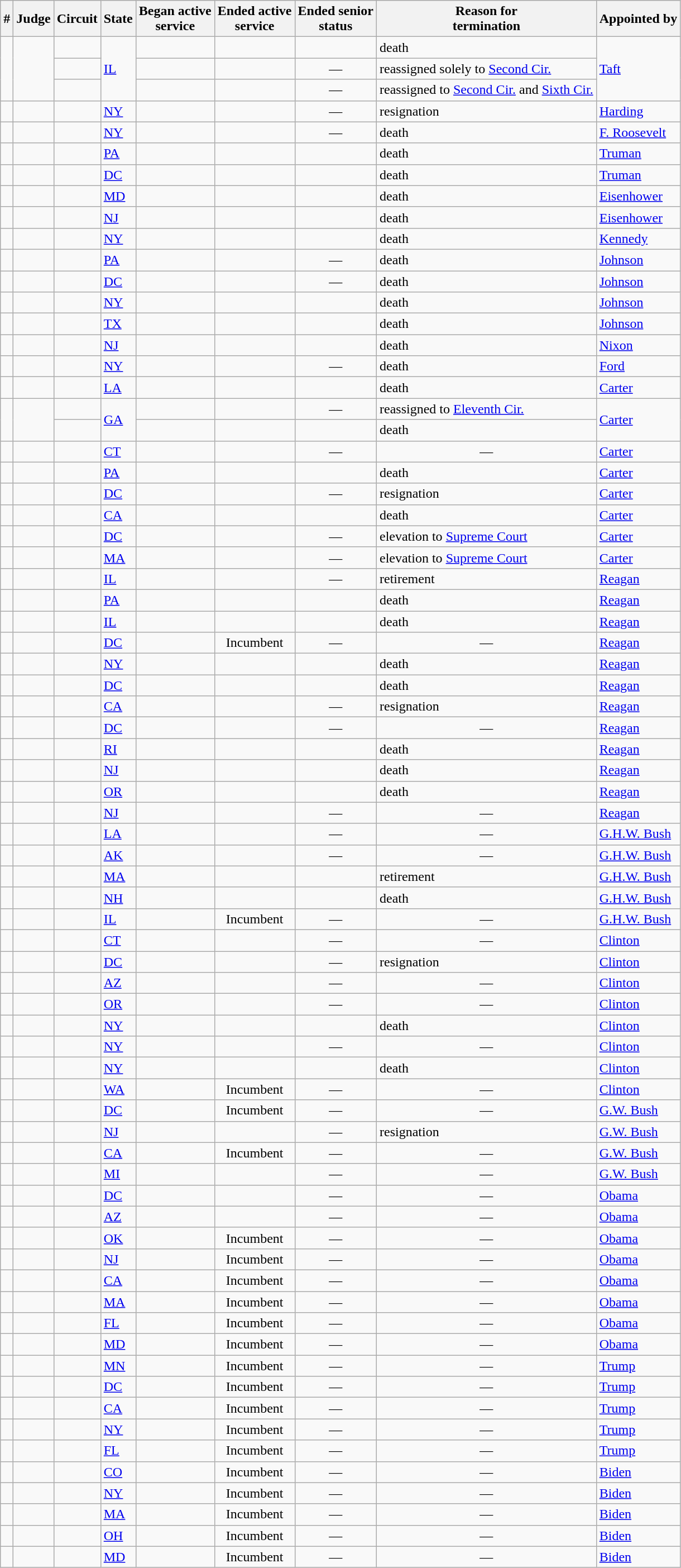<table class="sortable wikitable">
<tr bgcolor="#ececec">
<th>#</th>
<th>Judge</th>
<th>Circuit</th>
<th>State</th>
<th>Began active<br>service</th>
<th>Ended active<br>service</th>
<th>Ended senior<br>status</th>
<th>Reason for<br>termination</th>
<th>Appointed by</th>
</tr>
<tr>
<td rowspan=3></td>
<td rowspan=3></td>
<td></td>
<td rowspan=3><a href='#'>IL</a></td>
<td></td>
<td></td>
<td></td>
<td>death</td>
<td rowspan=3><a href='#'>Taft</a></td>
</tr>
<tr>
<td></td>
<td></td>
<td></td>
<td align="center">—</td>
<td>reassigned solely to <a href='#'>Second Cir.</a></td>
</tr>
<tr>
<td></td>
<td></td>
<td></td>
<td align="center">—</td>
<td>reassigned to <a href='#'>Second Cir.</a> and <a href='#'>Sixth Cir.</a></td>
</tr>
<tr>
<td></td>
<td></td>
<td></td>
<td><a href='#'>NY</a></td>
<td></td>
<td></td>
<td align="center">—</td>
<td>resignation</td>
<td><a href='#'>Harding</a></td>
</tr>
<tr>
<td></td>
<td></td>
<td></td>
<td><a href='#'>NY</a></td>
<td></td>
<td></td>
<td align="center">—</td>
<td>death</td>
<td><a href='#'>F. Roosevelt</a></td>
</tr>
<tr>
<td></td>
<td></td>
<td></td>
<td><a href='#'>PA</a></td>
<td></td>
<td></td>
<td></td>
<td>death</td>
<td><a href='#'>Truman</a></td>
</tr>
<tr>
<td></td>
<td></td>
<td></td>
<td><a href='#'>DC</a></td>
<td></td>
<td></td>
<td></td>
<td>death</td>
<td><a href='#'>Truman</a></td>
</tr>
<tr>
<td></td>
<td></td>
<td></td>
<td><a href='#'>MD</a></td>
<td></td>
<td></td>
<td></td>
<td>death</td>
<td><a href='#'>Eisenhower</a></td>
</tr>
<tr>
<td></td>
<td></td>
<td></td>
<td><a href='#'>NJ</a></td>
<td></td>
<td></td>
<td></td>
<td>death</td>
<td><a href='#'>Eisenhower</a></td>
</tr>
<tr>
<td></td>
<td></td>
<td></td>
<td><a href='#'>NY</a></td>
<td></td>
<td></td>
<td></td>
<td>death</td>
<td><a href='#'>Kennedy</a></td>
</tr>
<tr>
<td></td>
<td></td>
<td></td>
<td><a href='#'>PA</a></td>
<td></td>
<td></td>
<td align="center">—</td>
<td>death</td>
<td><a href='#'>Johnson</a></td>
</tr>
<tr>
<td></td>
<td></td>
<td></td>
<td><a href='#'>DC</a></td>
<td></td>
<td></td>
<td align="center">—</td>
<td>death</td>
<td><a href='#'>Johnson</a></td>
</tr>
<tr>
<td></td>
<td></td>
<td></td>
<td><a href='#'>NY</a></td>
<td></td>
<td></td>
<td></td>
<td>death</td>
<td><a href='#'>Johnson</a></td>
</tr>
<tr>
<td></td>
<td></td>
<td></td>
<td><a href='#'>TX</a></td>
<td></td>
<td></td>
<td></td>
<td>death</td>
<td><a href='#'>Johnson</a></td>
</tr>
<tr>
<td></td>
<td></td>
<td></td>
<td><a href='#'>NJ</a></td>
<td></td>
<td></td>
<td></td>
<td>death</td>
<td><a href='#'>Nixon</a></td>
</tr>
<tr>
<td></td>
<td></td>
<td></td>
<td><a href='#'>NY</a></td>
<td></td>
<td></td>
<td align="center">—</td>
<td>death</td>
<td><a href='#'>Ford</a></td>
</tr>
<tr>
<td></td>
<td></td>
<td></td>
<td><a href='#'>LA</a></td>
<td></td>
<td></td>
<td></td>
<td>death</td>
<td><a href='#'>Carter</a></td>
</tr>
<tr>
<td rowspan=2></td>
<td rowspan=2></td>
<td></td>
<td rowspan=2><a href='#'>GA</a></td>
<td></td>
<td></td>
<td align="center">—</td>
<td>reassigned to <a href='#'>Eleventh Cir.</a></td>
<td rowspan=2><a href='#'>Carter</a></td>
</tr>
<tr>
<td></td>
<td></td>
<td></td>
<td></td>
<td>death</td>
</tr>
<tr>
<td></td>
<td></td>
<td></td>
<td><a href='#'>CT</a></td>
<td></td>
<td></td>
<td align="center">—</td>
<td align="center">—</td>
<td><a href='#'>Carter</a></td>
</tr>
<tr>
<td></td>
<td></td>
<td></td>
<td><a href='#'>PA</a></td>
<td></td>
<td></td>
<td></td>
<td>death</td>
<td><a href='#'>Carter</a></td>
</tr>
<tr>
<td></td>
<td></td>
<td></td>
<td><a href='#'>DC</a></td>
<td></td>
<td></td>
<td align="center">—</td>
<td>resignation</td>
<td><a href='#'>Carter</a></td>
</tr>
<tr>
<td></td>
<td></td>
<td></td>
<td><a href='#'>CA</a></td>
<td></td>
<td></td>
<td></td>
<td>death</td>
<td><a href='#'>Carter</a></td>
</tr>
<tr>
<td></td>
<td></td>
<td></td>
<td><a href='#'>DC</a></td>
<td></td>
<td></td>
<td align="center">—</td>
<td>elevation to <a href='#'>Supreme Court</a></td>
<td><a href='#'>Carter</a></td>
</tr>
<tr>
<td></td>
<td></td>
<td></td>
<td><a href='#'>MA</a></td>
<td></td>
<td></td>
<td align="center">—</td>
<td>elevation to <a href='#'>Supreme Court</a></td>
<td><a href='#'>Carter</a></td>
</tr>
<tr>
<td></td>
<td></td>
<td></td>
<td><a href='#'>IL</a></td>
<td></td>
<td></td>
<td align="center">—</td>
<td>retirement</td>
<td><a href='#'>Reagan</a></td>
</tr>
<tr>
<td></td>
<td></td>
<td></td>
<td><a href='#'>PA</a></td>
<td></td>
<td></td>
<td></td>
<td>death</td>
<td><a href='#'>Reagan</a></td>
</tr>
<tr>
<td></td>
<td></td>
<td></td>
<td><a href='#'>IL</a></td>
<td></td>
<td></td>
<td></td>
<td>death</td>
<td><a href='#'>Reagan</a></td>
</tr>
<tr>
<td></td>
<td></td>
<td></td>
<td><a href='#'>DC</a></td>
<td></td>
<td align="center">Incumbent</td>
<td align="center">—</td>
<td align="center">—</td>
<td><a href='#'>Reagan</a></td>
</tr>
<tr>
<td></td>
<td></td>
<td></td>
<td><a href='#'>NY</a></td>
<td></td>
<td></td>
<td></td>
<td>death</td>
<td><a href='#'>Reagan</a></td>
</tr>
<tr>
<td></td>
<td></td>
<td></td>
<td><a href='#'>DC</a></td>
<td></td>
<td></td>
<td></td>
<td>death</td>
<td><a href='#'>Reagan</a></td>
</tr>
<tr>
<td></td>
<td></td>
<td></td>
<td><a href='#'>CA</a></td>
<td></td>
<td></td>
<td align="center">—</td>
<td>resignation</td>
<td><a href='#'>Reagan</a></td>
</tr>
<tr>
<td></td>
<td></td>
<td></td>
<td><a href='#'>DC</a></td>
<td></td>
<td></td>
<td align="center">—</td>
<td align="center">—</td>
<td><a href='#'>Reagan</a></td>
</tr>
<tr>
<td></td>
<td></td>
<td></td>
<td><a href='#'>RI</a></td>
<td></td>
<td></td>
<td></td>
<td>death</td>
<td><a href='#'>Reagan</a></td>
</tr>
<tr>
<td></td>
<td></td>
<td></td>
<td><a href='#'>NJ</a></td>
<td></td>
<td></td>
<td></td>
<td>death</td>
<td><a href='#'>Reagan</a></td>
</tr>
<tr>
<td></td>
<td></td>
<td></td>
<td><a href='#'>OR</a></td>
<td></td>
<td></td>
<td></td>
<td>death</td>
<td><a href='#'>Reagan</a></td>
</tr>
<tr>
<td></td>
<td></td>
<td></td>
<td><a href='#'>NJ</a></td>
<td></td>
<td></td>
<td align="center">—</td>
<td align="center">—</td>
<td><a href='#'>Reagan</a></td>
</tr>
<tr>
<td></td>
<td></td>
<td></td>
<td><a href='#'>LA</a></td>
<td></td>
<td></td>
<td align="center">—</td>
<td align="center">—</td>
<td><a href='#'>G.H.W. Bush</a></td>
</tr>
<tr>
<td></td>
<td></td>
<td></td>
<td><a href='#'>AK</a></td>
<td></td>
<td></td>
<td align="center">—</td>
<td align="center">—</td>
<td><a href='#'>G.H.W. Bush</a></td>
</tr>
<tr>
<td></td>
<td></td>
<td></td>
<td><a href='#'>MA</a></td>
<td></td>
<td></td>
<td></td>
<td>retirement</td>
<td><a href='#'>G.H.W. Bush</a></td>
</tr>
<tr>
<td></td>
<td></td>
<td></td>
<td><a href='#'>NH</a></td>
<td></td>
<td></td>
<td></td>
<td>death</td>
<td><a href='#'>G.H.W. Bush</a></td>
</tr>
<tr>
<td></td>
<td></td>
<td></td>
<td><a href='#'>IL</a></td>
<td></td>
<td align="center">Incumbent</td>
<td align="center">—</td>
<td align="center">—</td>
<td><a href='#'>G.H.W. Bush</a></td>
</tr>
<tr>
<td></td>
<td></td>
<td></td>
<td><a href='#'>CT</a></td>
<td></td>
<td></td>
<td align="center">—</td>
<td align="center">—</td>
<td><a href='#'>Clinton</a></td>
</tr>
<tr>
<td></td>
<td></td>
<td></td>
<td><a href='#'>DC</a></td>
<td></td>
<td></td>
<td align="center">—</td>
<td>resignation</td>
<td><a href='#'>Clinton</a></td>
</tr>
<tr>
<td></td>
<td></td>
<td></td>
<td><a href='#'>AZ</a></td>
<td></td>
<td></td>
<td align="center">—</td>
<td align="center">—</td>
<td><a href='#'>Clinton</a></td>
</tr>
<tr>
<td></td>
<td></td>
<td></td>
<td><a href='#'>OR</a></td>
<td></td>
<td></td>
<td align="center">—</td>
<td align="center">—</td>
<td><a href='#'>Clinton</a></td>
</tr>
<tr>
<td></td>
<td></td>
<td></td>
<td><a href='#'>NY</a></td>
<td></td>
<td></td>
<td></td>
<td>death</td>
<td><a href='#'>Clinton</a></td>
</tr>
<tr>
<td></td>
<td></td>
<td></td>
<td><a href='#'>NY</a></td>
<td></td>
<td></td>
<td align="center">—</td>
<td align="center">—</td>
<td><a href='#'>Clinton</a></td>
</tr>
<tr>
<td></td>
<td></td>
<td></td>
<td><a href='#'>NY</a></td>
<td></td>
<td></td>
<td></td>
<td>death</td>
<td><a href='#'>Clinton</a></td>
</tr>
<tr>
<td></td>
<td></td>
<td></td>
<td><a href='#'>WA</a></td>
<td></td>
<td align="center">Incumbent</td>
<td align="center">—</td>
<td align="center">—</td>
<td><a href='#'>Clinton</a></td>
</tr>
<tr>
<td></td>
<td></td>
<td></td>
<td><a href='#'>DC</a></td>
<td></td>
<td align="center">Incumbent</td>
<td align="center">—</td>
<td align="center">—</td>
<td><a href='#'>G.W. Bush</a></td>
</tr>
<tr>
<td></td>
<td></td>
<td></td>
<td><a href='#'>NJ</a></td>
<td></td>
<td></td>
<td align="center">—</td>
<td>resignation</td>
<td><a href='#'>G.W. Bush</a></td>
</tr>
<tr>
<td></td>
<td></td>
<td></td>
<td><a href='#'>CA</a></td>
<td></td>
<td align="center">Incumbent</td>
<td align="center">—</td>
<td align="center">—</td>
<td><a href='#'>G.W. Bush</a></td>
</tr>
<tr>
<td></td>
<td></td>
<td></td>
<td><a href='#'>MI</a></td>
<td></td>
<td></td>
<td align="center">—</td>
<td align="center">—</td>
<td><a href='#'>G.W. Bush</a></td>
</tr>
<tr>
<td></td>
<td></td>
<td></td>
<td><a href='#'>DC</a></td>
<td></td>
<td></td>
<td align="center">—</td>
<td align="center">—</td>
<td><a href='#'>Obama</a></td>
</tr>
<tr>
<td></td>
<td></td>
<td></td>
<td><a href='#'>AZ</a></td>
<td></td>
<td></td>
<td align="center">—</td>
<td align="center">—</td>
<td><a href='#'>Obama</a></td>
</tr>
<tr>
<td></td>
<td></td>
<td></td>
<td><a href='#'>OK</a></td>
<td></td>
<td align="center">Incumbent</td>
<td align="center">—</td>
<td align="center">—</td>
<td><a href='#'>Obama</a></td>
</tr>
<tr>
<td></td>
<td></td>
<td></td>
<td><a href='#'>NJ</a></td>
<td></td>
<td align="center">Incumbent</td>
<td align="center">—</td>
<td align="center">—</td>
<td><a href='#'>Obama</a></td>
</tr>
<tr>
<td></td>
<td></td>
<td></td>
<td><a href='#'>CA</a></td>
<td></td>
<td align="center">Incumbent</td>
<td align="center">—</td>
<td align="center">—</td>
<td><a href='#'>Obama</a></td>
</tr>
<tr>
<td></td>
<td></td>
<td></td>
<td><a href='#'>MA</a></td>
<td></td>
<td align="center">Incumbent</td>
<td align="center">—</td>
<td align="center">—</td>
<td><a href='#'>Obama</a></td>
</tr>
<tr>
<td></td>
<td></td>
<td></td>
<td><a href='#'>FL</a></td>
<td></td>
<td align="center">Incumbent</td>
<td align="center">—</td>
<td align="center">—</td>
<td><a href='#'>Obama</a></td>
</tr>
<tr>
<td></td>
<td></td>
<td></td>
<td><a href='#'>MD</a></td>
<td></td>
<td align="center">Incumbent</td>
<td align="center">—</td>
<td align="center">—</td>
<td><a href='#'>Obama</a></td>
</tr>
<tr>
<td></td>
<td></td>
<td></td>
<td><a href='#'>MN</a></td>
<td></td>
<td align="center">Incumbent</td>
<td align="center">—</td>
<td align="center">—</td>
<td><a href='#'>Trump</a></td>
</tr>
<tr>
<td></td>
<td></td>
<td></td>
<td><a href='#'>DC</a></td>
<td></td>
<td align="center">Incumbent</td>
<td align="center">—</td>
<td align="center">—</td>
<td><a href='#'>Trump</a></td>
</tr>
<tr>
<td></td>
<td></td>
<td></td>
<td><a href='#'>CA</a></td>
<td></td>
<td align="center">Incumbent</td>
<td align="center">—</td>
<td align="center">—</td>
<td><a href='#'>Trump</a></td>
</tr>
<tr>
<td></td>
<td></td>
<td></td>
<td><a href='#'>NY</a></td>
<td></td>
<td align="center">Incumbent</td>
<td align="center">—</td>
<td align="center">—</td>
<td><a href='#'>Trump</a></td>
</tr>
<tr>
<td></td>
<td></td>
<td></td>
<td><a href='#'>FL</a></td>
<td></td>
<td align="center">Incumbent</td>
<td align="center">—</td>
<td align="center">—</td>
<td><a href='#'>Trump</a></td>
</tr>
<tr>
<td></td>
<td></td>
<td></td>
<td><a href='#'>CO</a></td>
<td></td>
<td align="center">Incumbent</td>
<td align="center">—</td>
<td align="center">—</td>
<td><a href='#'>Biden</a></td>
</tr>
<tr>
<td></td>
<td></td>
<td></td>
<td><a href='#'>NY</a></td>
<td></td>
<td align="center">Incumbent</td>
<td align="center">—</td>
<td align="center">—</td>
<td><a href='#'>Biden</a></td>
</tr>
<tr>
<td></td>
<td></td>
<td></td>
<td><a href='#'>MA</a></td>
<td></td>
<td align="center">Incumbent</td>
<td align="center">—</td>
<td align="center">—</td>
<td><a href='#'>Biden</a></td>
</tr>
<tr>
<td></td>
<td></td>
<td></td>
<td><a href='#'>OH</a></td>
<td></td>
<td align="center">Incumbent</td>
<td align="center">—</td>
<td align="center">—</td>
<td><a href='#'>Biden</a></td>
</tr>
<tr>
<td></td>
<td></td>
<td></td>
<td><a href='#'>MD</a></td>
<td></td>
<td align="center">Incumbent</td>
<td align="center">—</td>
<td align="center">—</td>
<td><a href='#'>Biden</a></td>
</tr>
</table>
